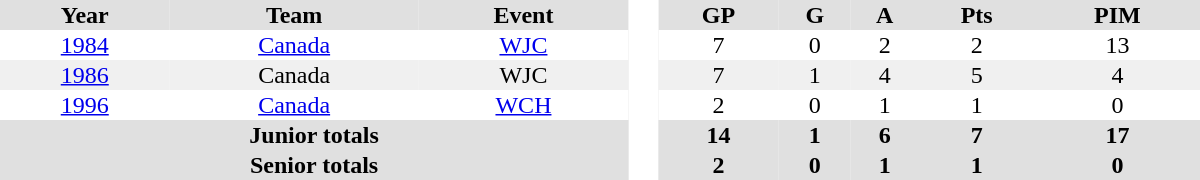<table border="0" cellpadding="1" cellspacing="0" style="text-align:center; width:50em">
<tr ALIGN="center" bgcolor="#e0e0e0">
<th>Year</th>
<th>Team</th>
<th>Event</th>
<th rowspan="99" bgcolor="#ffffff"> </th>
<th>GP</th>
<th>G</th>
<th>A</th>
<th>Pts</th>
<th>PIM</th>
</tr>
<tr>
<td><a href='#'>1984</a></td>
<td><a href='#'>Canada</a></td>
<td><a href='#'>WJC</a></td>
<td>7</td>
<td>0</td>
<td>2</td>
<td>2</td>
<td>13</td>
</tr>
<tr bgcolor="#f0f0f0">
<td><a href='#'>1986</a></td>
<td>Canada</td>
<td>WJC</td>
<td>7</td>
<td>1</td>
<td>4</td>
<td>5</td>
<td>4</td>
</tr>
<tr>
<td><a href='#'>1996</a></td>
<td><a href='#'>Canada</a></td>
<td><a href='#'>WCH</a></td>
<td>2</td>
<td>0</td>
<td>1</td>
<td>1</td>
<td>0</td>
</tr>
<tr bgcolor="#e0e0e0">
<th colspan=3>Junior totals</th>
<th>14</th>
<th>1</th>
<th>6</th>
<th>7</th>
<th>17</th>
</tr>
<tr bgcolor="#e0e0e0">
<th colspan=3>Senior totals</th>
<th>2</th>
<th>0</th>
<th>1</th>
<th>1</th>
<th>0</th>
</tr>
</table>
